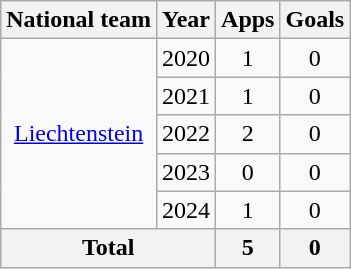<table class="wikitable" style="text-align:center">
<tr>
<th>National team</th>
<th>Year</th>
<th>Apps</th>
<th>Goals</th>
</tr>
<tr>
<td rowspan="5"><a href='#'>Liechtenstein</a></td>
<td>2020</td>
<td>1</td>
<td>0</td>
</tr>
<tr>
<td>2021</td>
<td>1</td>
<td>0</td>
</tr>
<tr>
<td>2022</td>
<td>2</td>
<td>0</td>
</tr>
<tr>
<td>2023</td>
<td>0</td>
<td>0</td>
</tr>
<tr>
<td>2024</td>
<td>1</td>
<td>0</td>
</tr>
<tr>
<th colspan="2">Total</th>
<th>5</th>
<th>0</th>
</tr>
</table>
